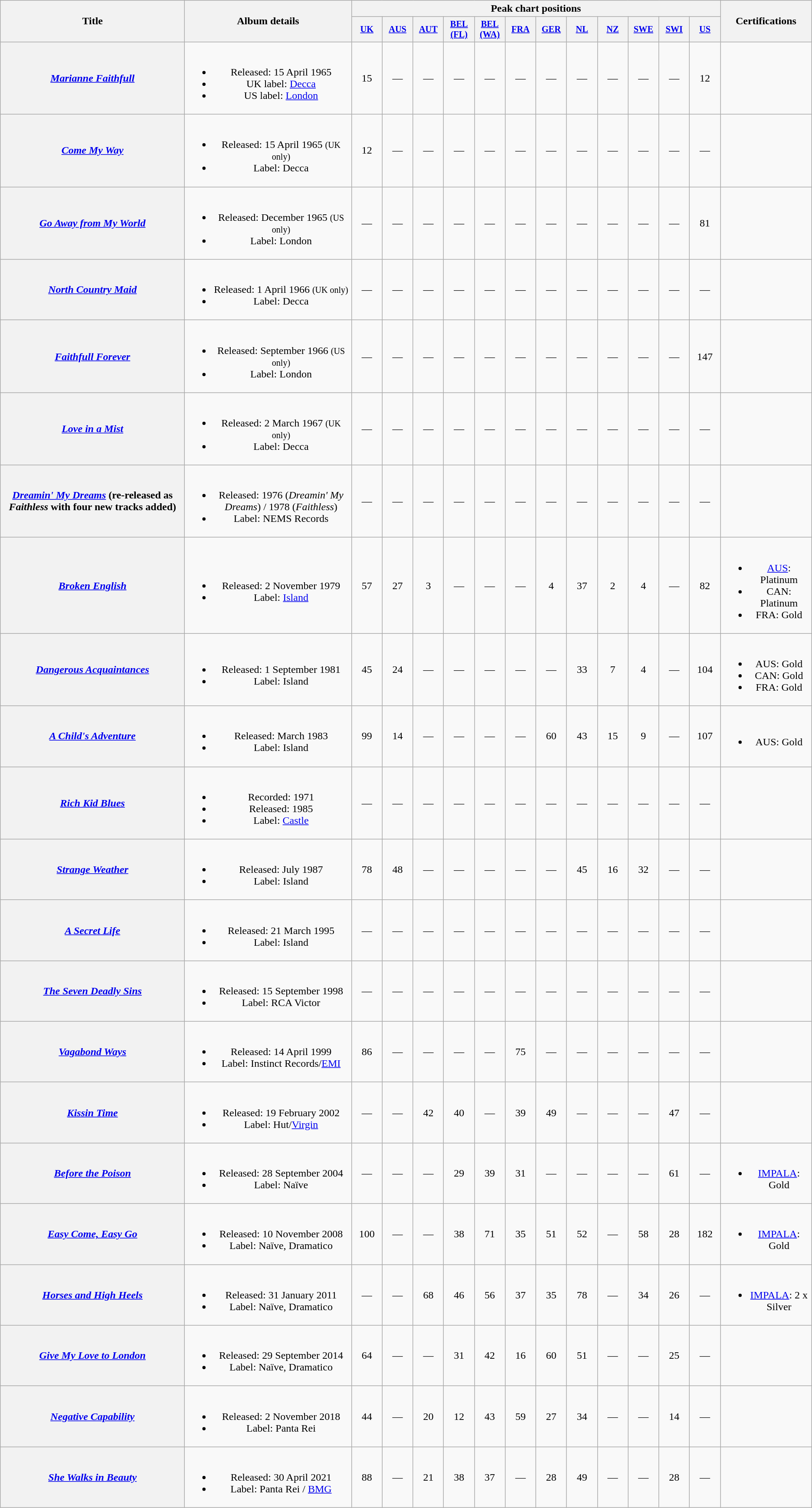<table class="wikitable plainrowheaders" style="text-align:center;">
<tr>
<th rowspan="2">Title</th>
<th rowspan="2">Album details</th>
<th colspan="12">Peak chart positions</th>
<th rowspan="2">Certifications</th>
</tr>
<tr>
<th style="width:3em;font-size:85%"><a href='#'>UK</a><br></th>
<th style="width:3em;font-size:85%"><a href='#'>AUS</a></th>
<th style="width:3em;font-size:85%"><a href='#'>AUT</a><br></th>
<th style="width:3em;font-size:85%"><a href='#'>BEL<br>(FL)</a><br></th>
<th style="width:3em;font-size:85%"><a href='#'>BEL<br>(WA)</a><br></th>
<th style="width:3em;font-size:85%"><a href='#'>FRA</a><br></th>
<th style="width:3em;font-size:85%"><a href='#'>GER</a><br></th>
<th style="width:3em;font-size:85%"><a href='#'>NL</a><br></th>
<th style="width:3em;font-size:85%"><a href='#'>NZ</a><br></th>
<th style="width:3em;font-size:85%"><a href='#'>SWE</a><br></th>
<th style="width:3em;font-size:85%"><a href='#'>SWI</a><br></th>
<th style="width:3em;font-size:85%"><a href='#'>US</a><br></th>
</tr>
<tr>
<th scope="row"><em> <a href='#'>Marianne Faithfull</a></em></th>
<td><br><ul><li>Released: 15 April 1965</li><li>UK label: <a href='#'>Decca</a></li><li>US label: <a href='#'>London</a></li></ul></td>
<td align="center">15</td>
<td>—</td>
<td>—</td>
<td>—</td>
<td>—</td>
<td>—</td>
<td>—</td>
<td>—</td>
<td>—</td>
<td>—</td>
<td>—</td>
<td>12</td>
<td></td>
</tr>
<tr>
<th scope="row"><em><a href='#'>Come My Way</a></em></th>
<td><br><ul><li>Released: 15 April 1965 <small>(UK only)</small></li><li>Label: Decca</li></ul></td>
<td align="center">12</td>
<td>—</td>
<td>—</td>
<td>—</td>
<td>—</td>
<td>—</td>
<td>—</td>
<td>—</td>
<td>—</td>
<td>—</td>
<td>—</td>
<td>—</td>
<td></td>
</tr>
<tr>
<th scope="row"><em><a href='#'>Go Away from My World</a></em></th>
<td><br><ul><li>Released: December 1965 <small>(US only)</small></li><li>Label: London</li></ul></td>
<td>—</td>
<td>—</td>
<td>—</td>
<td>—</td>
<td>—</td>
<td>—</td>
<td>—</td>
<td>—</td>
<td>—</td>
<td>—</td>
<td>—</td>
<td>81</td>
<td></td>
</tr>
<tr>
<th scope="row"><em><a href='#'>North Country Maid</a></em></th>
<td><br><ul><li>Released: 1 April 1966 <small>(UK only)</small></li><li>Label: Decca</li></ul></td>
<td>—</td>
<td>—</td>
<td>—</td>
<td>—</td>
<td>—</td>
<td>—</td>
<td>—</td>
<td>—</td>
<td>—</td>
<td>—</td>
<td>—</td>
<td>—</td>
<td></td>
</tr>
<tr>
<th scope="row"><em><a href='#'>Faithfull Forever</a></em></th>
<td><br><ul><li>Released: September 1966 <small>(US only)</small></li><li>Label: London</li></ul></td>
<td>—</td>
<td>—</td>
<td>—</td>
<td>—</td>
<td>—</td>
<td>—</td>
<td>—</td>
<td>—</td>
<td>—</td>
<td>—</td>
<td>—</td>
<td>147</td>
<td></td>
</tr>
<tr>
<th scope="row"><em><a href='#'>Love in a Mist</a></em></th>
<td><br><ul><li>Released: 2 March 1967 <small>(UK only)</small></li><li>Label: Decca</li></ul></td>
<td>—</td>
<td>—</td>
<td>—</td>
<td>—</td>
<td>—</td>
<td>—</td>
<td>—</td>
<td>—</td>
<td>—</td>
<td>—</td>
<td>—</td>
<td>—</td>
<td></td>
</tr>
<tr>
<th scope="row"><em><a href='#'>Dreamin' My Dreams</a></em> (re-released as <em>Faithless</em> with four new tracks added)</th>
<td><br><ul><li>Released: 1976 (<em>Dreamin' My Dreams</em>) / 1978 (<em>Faithless</em>)</li><li>Label: NEMS Records</li></ul></td>
<td>—</td>
<td>—</td>
<td>—</td>
<td>—</td>
<td>—</td>
<td>—</td>
<td>—</td>
<td>—</td>
<td>—</td>
<td>—</td>
<td>—</td>
<td>—</td>
<td></td>
</tr>
<tr>
<th scope="row"><em><a href='#'>Broken English</a></em></th>
<td><br><ul><li>Released: 2 November 1979</li><li>Label: <a href='#'>Island</a></li></ul></td>
<td>57</td>
<td>27</td>
<td>3</td>
<td>—</td>
<td>—</td>
<td>—</td>
<td>4</td>
<td>37</td>
<td>2</td>
<td>4</td>
<td>—</td>
<td>82</td>
<td><br><ul><li><a href='#'>AUS</a>: Platinum</li><li>CAN: Platinum</li><li>FRA: Gold</li></ul></td>
</tr>
<tr>
<th scope="row"><em><a href='#'>Dangerous Acquaintances</a></em></th>
<td><br><ul><li>Released: 1 September 1981</li><li>Label: Island</li></ul></td>
<td>45</td>
<td>24</td>
<td>—</td>
<td>—</td>
<td>—</td>
<td>—</td>
<td>—</td>
<td>33</td>
<td>7</td>
<td>4</td>
<td>—</td>
<td>104</td>
<td><br><ul><li>AUS: Gold</li><li>CAN: Gold</li><li>FRA: Gold</li></ul></td>
</tr>
<tr>
<th scope="row"><em><a href='#'>A Child's Adventure</a></em></th>
<td><br><ul><li>Released: March 1983</li><li>Label: Island</li></ul></td>
<td>99</td>
<td>14</td>
<td>—</td>
<td>—</td>
<td>—</td>
<td>—</td>
<td>60</td>
<td>43</td>
<td>15</td>
<td>9</td>
<td>—</td>
<td>107</td>
<td><br><ul><li>AUS: Gold</li></ul></td>
</tr>
<tr>
<th scope="row"><em><a href='#'>Rich Kid Blues</a></em></th>
<td><br><ul><li>Recorded: 1971</li><li>Released: 1985</li><li>Label: <a href='#'>Castle</a></li></ul></td>
<td>—</td>
<td>—</td>
<td>—</td>
<td>—</td>
<td>—</td>
<td>—</td>
<td>—</td>
<td>—</td>
<td>—</td>
<td>—</td>
<td>—</td>
<td>—</td>
<td></td>
</tr>
<tr>
<th scope="row"><em><a href='#'>Strange Weather</a></em></th>
<td><br><ul><li>Released: July 1987</li><li>Label: Island</li></ul></td>
<td>78</td>
<td>48</td>
<td>—</td>
<td>—</td>
<td>—</td>
<td>—</td>
<td>—</td>
<td>45</td>
<td>16</td>
<td>32</td>
<td>—</td>
<td>—</td>
<td></td>
</tr>
<tr>
<th scope="row"><em><a href='#'>A Secret Life</a></em></th>
<td><br><ul><li>Released: 21 March 1995</li><li>Label: Island</li></ul></td>
<td>—</td>
<td>—</td>
<td>—</td>
<td>—</td>
<td>—</td>
<td>—</td>
<td>—</td>
<td>—</td>
<td>—</td>
<td>—</td>
<td>—</td>
<td>—</td>
<td></td>
</tr>
<tr>
<th scope="row"><em><a href='#'>The Seven Deadly Sins</a></em></th>
<td><br><ul><li>Released: 15 September 1998</li><li>Label: RCA Victor</li></ul></td>
<td>—</td>
<td>—</td>
<td>—</td>
<td>—</td>
<td>—</td>
<td>—</td>
<td>—</td>
<td>—</td>
<td>—</td>
<td>—</td>
<td>—</td>
<td>—</td>
<td></td>
</tr>
<tr>
<th scope="row"><em><a href='#'>Vagabond Ways</a></em></th>
<td><br><ul><li>Released: 14 April 1999</li><li>Label: Instinct Records/<a href='#'>EMI</a></li></ul></td>
<td>86</td>
<td>—</td>
<td>—</td>
<td>—</td>
<td>—</td>
<td>75</td>
<td>—</td>
<td>—</td>
<td>—</td>
<td>—</td>
<td>—</td>
<td>—</td>
<td></td>
</tr>
<tr>
<th scope="row"><em><a href='#'>Kissin Time</a></em></th>
<td><br><ul><li>Released: 19 February 2002</li><li>Label: Hut/<a href='#'>Virgin</a></li></ul></td>
<td>—</td>
<td>—</td>
<td>42</td>
<td>40</td>
<td>—</td>
<td>39</td>
<td>49</td>
<td>—</td>
<td>—</td>
<td>—</td>
<td>47</td>
<td>—</td>
<td></td>
</tr>
<tr>
<th scope="row"><em><a href='#'>Before the Poison</a></em></th>
<td><br><ul><li>Released: 28 September 2004</li><li>Label: Naïve</li></ul></td>
<td>—</td>
<td>—</td>
<td>—</td>
<td>29</td>
<td>39</td>
<td>31</td>
<td>—</td>
<td>—</td>
<td>—</td>
<td>—</td>
<td>61</td>
<td>—</td>
<td><br><ul><li><a href='#'>IMPALA</a>: Gold </li></ul></td>
</tr>
<tr>
<th scope="row"><em><a href='#'>Easy Come, Easy Go</a></em></th>
<td><br><ul><li>Released: 10 November 2008</li><li>Label: Naïve, Dramatico</li></ul></td>
<td>100</td>
<td>—</td>
<td>—</td>
<td>38</td>
<td>71</td>
<td>35</td>
<td>51</td>
<td>52</td>
<td>—</td>
<td>58</td>
<td>28</td>
<td>182</td>
<td><br><ul><li><a href='#'>IMPALA</a>: Gold </li></ul></td>
</tr>
<tr>
<th scope="row"><em><a href='#'>Horses and High Heels</a></em></th>
<td><br><ul><li>Released: 31 January 2011</li><li>Label: Naïve, Dramatico</li></ul></td>
<td>—</td>
<td>—</td>
<td>68</td>
<td>46</td>
<td>56</td>
<td>37</td>
<td>35</td>
<td>78</td>
<td>—</td>
<td>34</td>
<td>26</td>
<td>—</td>
<td><br><ul><li><a href='#'>IMPALA</a>: 2 x Silver </li></ul></td>
</tr>
<tr>
<th scope="row"><em><a href='#'>Give My Love to London</a></em></th>
<td><br><ul><li>Released: 29 September 2014</li><li>Label: Naïve, Dramatico</li></ul></td>
<td>64</td>
<td>—</td>
<td>—</td>
<td>31</td>
<td>42</td>
<td>16</td>
<td>60</td>
<td>51</td>
<td>—</td>
<td>—</td>
<td>25</td>
<td>—</td>
<td></td>
</tr>
<tr>
<th scope="row"><em><a href='#'>Negative Capability</a></em></th>
<td><br><ul><li>Released: 2 November 2018</li><li>Label: Panta Rei</li></ul></td>
<td>44</td>
<td>—</td>
<td>20</td>
<td>12</td>
<td>43</td>
<td>59</td>
<td>27</td>
<td>34</td>
<td>—</td>
<td>—</td>
<td>14</td>
<td>—</td>
<td></td>
</tr>
<tr>
<th scope="row"><em><a href='#'>She Walks in Beauty</a></em><br></th>
<td><br><ul><li>Released: 30 April 2021</li><li>Label: Panta Rei / <a href='#'>BMG</a></li></ul></td>
<td>88</td>
<td>—</td>
<td>21</td>
<td>38</td>
<td>37</td>
<td>—</td>
<td>28</td>
<td>49</td>
<td>—</td>
<td>—</td>
<td>28</td>
<td>—</td>
<td></td>
</tr>
</table>
